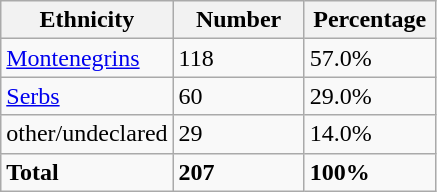<table class="wikitable">
<tr>
<th width="100px">Ethnicity</th>
<th width="80px">Number</th>
<th width="80px">Percentage</th>
</tr>
<tr>
<td><a href='#'>Montenegrins</a></td>
<td>118</td>
<td>57.0%</td>
</tr>
<tr>
<td><a href='#'>Serbs</a></td>
<td>60</td>
<td>29.0%</td>
</tr>
<tr>
<td>other/undeclared</td>
<td>29</td>
<td>14.0%</td>
</tr>
<tr>
<td><strong>Total</strong></td>
<td><strong>207</strong></td>
<td><strong>100%</strong></td>
</tr>
</table>
